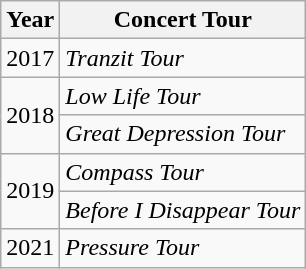<table class="wikitable">
<tr>
<th>Year</th>
<th>Concert Tour</th>
</tr>
<tr>
<td>2017</td>
<td><em>Tranzit Tour</em></td>
</tr>
<tr>
<td rowspan="2">2018</td>
<td><em>Low Life Tour</em></td>
</tr>
<tr>
<td><em>Great Depression Tour</em></td>
</tr>
<tr>
<td rowspan="2">2019</td>
<td><em>Compass Tour</em></td>
</tr>
<tr>
<td><em>Before I Disappear Tour</em></td>
</tr>
<tr>
<td rowspan="2">2021</td>
<td><em>Pressure Tour</em></td>
</tr>
</table>
